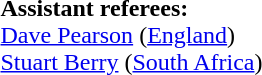<table width=100% style="font-size: 100%">
<tr>
<td><br><strong>Assistant referees:</strong>
<br><a href='#'>Dave Pearson</a> (<a href='#'>England</a>)
<br><a href='#'>Stuart Berry</a> (<a href='#'>South Africa</a>)</td>
</tr>
</table>
